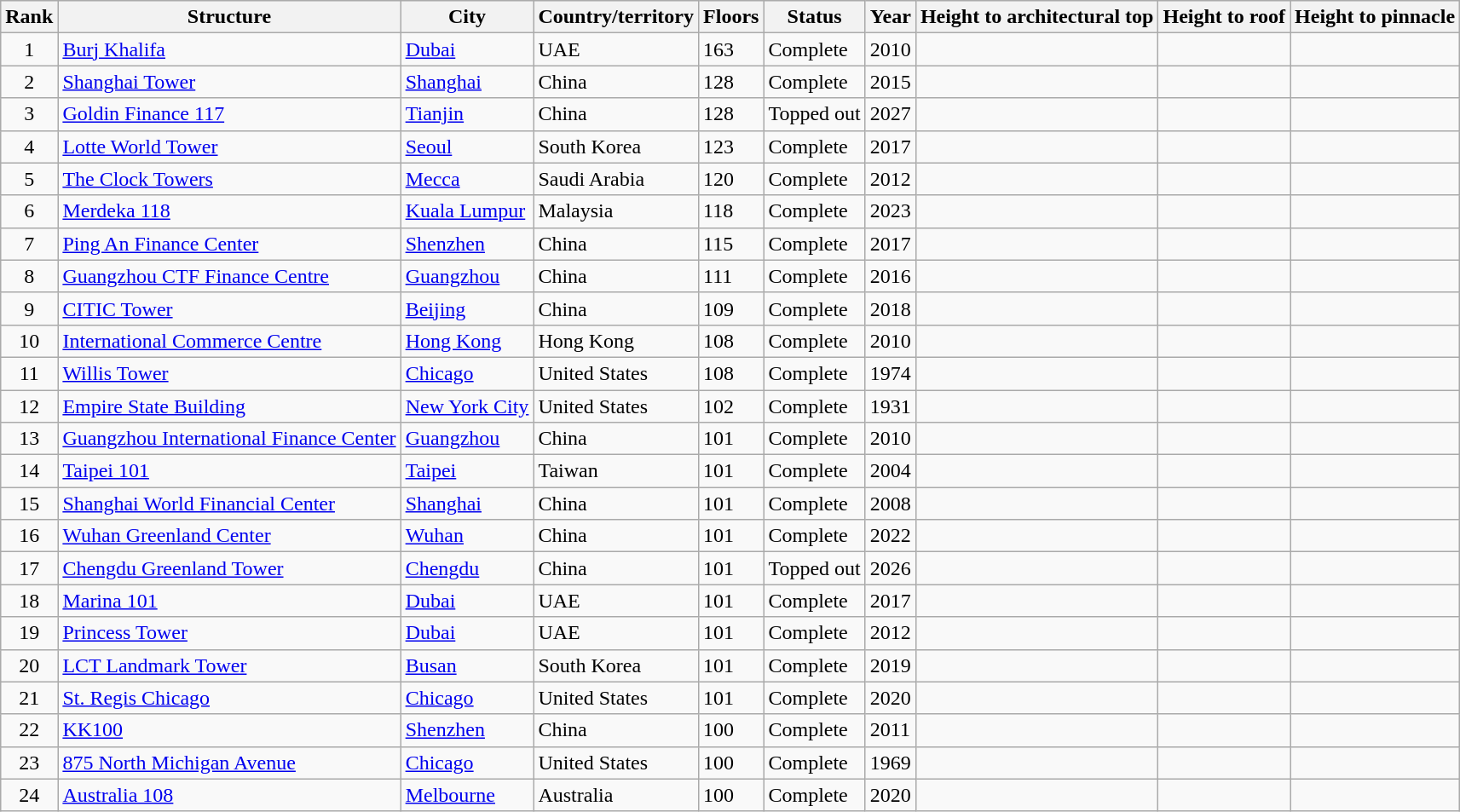<table class="wikitable sortable">
<tr style="background:#ececec;">
<th>Rank</th>
<th>Structure</th>
<th>City</th>
<th>Country/territory</th>
<th>Floors</th>
<th>Status</th>
<th>Year</th>
<th>Height to architectural top</th>
<th>Height to roof</th>
<th>Height to pinnacle</th>
</tr>
<tr>
<td align=center>1</td>
<td><a href='#'>Burj Khalifa</a></td>
<td><a href='#'>Dubai</a></td>
<td>UAE</td>
<td>163</td>
<td>Complete</td>
<td>2010</td>
<td></td>
<td></td>
<td></td>
</tr>
<tr>
<td align=center>2</td>
<td><a href='#'>Shanghai Tower</a></td>
<td><a href='#'>Shanghai</a></td>
<td>China</td>
<td>128</td>
<td>Complete</td>
<td>2015</td>
<td></td>
<td></td>
<td></td>
</tr>
<tr>
<td align=center>3</td>
<td><a href='#'>Goldin Finance 117</a></td>
<td><a href='#'>Tianjin</a></td>
<td>China</td>
<td>128</td>
<td>Topped out</td>
<td>2027</td>
<td></td>
<td></td>
<td></td>
</tr>
<tr>
<td align=center>4</td>
<td><a href='#'>Lotte World Tower</a></td>
<td><a href='#'>Seoul</a></td>
<td>South Korea</td>
<td>123</td>
<td>Complete</td>
<td>2017</td>
<td></td>
<td></td>
<td></td>
</tr>
<tr>
<td align=center>5</td>
<td><a href='#'>The Clock Towers</a></td>
<td><a href='#'>Mecca</a></td>
<td>Saudi Arabia</td>
<td>120</td>
<td>Complete</td>
<td>2012</td>
<td></td>
<td></td>
<td></td>
</tr>
<tr>
<td align=center>6</td>
<td><a href='#'>Merdeka 118</a></td>
<td><a href='#'>Kuala Lumpur</a></td>
<td>Malaysia</td>
<td>118</td>
<td>Complete</td>
<td>2023</td>
<td></td>
<td></td>
<td></td>
</tr>
<tr>
<td align=center>7</td>
<td><a href='#'>Ping An Finance Center</a></td>
<td><a href='#'>Shenzhen</a></td>
<td>China</td>
<td>115</td>
<td>Complete</td>
<td>2017</td>
<td></td>
<td></td>
<td></td>
</tr>
<tr>
<td align=center>8</td>
<td><a href='#'>Guangzhou CTF Finance Centre</a></td>
<td><a href='#'>Guangzhou</a></td>
<td>China</td>
<td>111</td>
<td>Complete</td>
<td>2016</td>
<td></td>
<td></td>
<td></td>
</tr>
<tr>
<td align=center>9</td>
<td><a href='#'>CITIC Tower</a></td>
<td><a href='#'>Beijing</a></td>
<td>China</td>
<td>109</td>
<td>Complete</td>
<td>2018</td>
<td></td>
<td></td>
<td></td>
</tr>
<tr>
<td align=center>10</td>
<td><a href='#'>International Commerce Centre</a></td>
<td><a href='#'>Hong Kong</a></td>
<td>Hong Kong</td>
<td>108</td>
<td>Complete</td>
<td>2010</td>
<td></td>
<td></td>
<td></td>
</tr>
<tr>
<td align=center>11</td>
<td><a href='#'>Willis Tower</a></td>
<td><a href='#'>Chicago</a></td>
<td>United States</td>
<td>108</td>
<td>Complete</td>
<td>1974</td>
<td></td>
<td></td>
<td></td>
</tr>
<tr>
<td align=center>12</td>
<td><a href='#'>Empire State Building</a></td>
<td><a href='#'>New York City</a></td>
<td>United States</td>
<td>102</td>
<td>Complete</td>
<td>1931</td>
<td></td>
<td></td>
<td></td>
</tr>
<tr>
<td align=center>13</td>
<td><a href='#'>Guangzhou International Finance Center</a></td>
<td><a href='#'>Guangzhou</a></td>
<td>China</td>
<td>101</td>
<td>Complete</td>
<td>2010</td>
<td></td>
<td></td>
<td></td>
</tr>
<tr>
<td align=center>14</td>
<td><a href='#'>Taipei 101</a></td>
<td><a href='#'>Taipei</a></td>
<td>Taiwan</td>
<td>101</td>
<td>Complete</td>
<td>2004</td>
<td></td>
<td></td>
<td></td>
</tr>
<tr>
<td align=center>15</td>
<td><a href='#'>Shanghai World Financial Center</a></td>
<td><a href='#'>Shanghai</a></td>
<td>China</td>
<td>101</td>
<td>Complete</td>
<td>2008</td>
<td></td>
<td></td>
<td></td>
</tr>
<tr>
<td align=center>16</td>
<td><a href='#'>Wuhan Greenland Center</a></td>
<td><a href='#'>Wuhan</a></td>
<td>China</td>
<td>101</td>
<td>Complete</td>
<td>2022</td>
<td></td>
<td></td>
<td></td>
</tr>
<tr>
<td align=center>17</td>
<td><a href='#'>Chengdu Greenland Tower</a></td>
<td><a href='#'>Chengdu</a></td>
<td>China</td>
<td>101</td>
<td>Topped out</td>
<td>2026</td>
<td></td>
<td></td>
<td></td>
</tr>
<tr>
<td align=center>18</td>
<td><a href='#'>Marina 101</a></td>
<td><a href='#'>Dubai</a></td>
<td>UAE</td>
<td>101</td>
<td>Complete</td>
<td>2017</td>
<td></td>
<td></td>
<td></td>
</tr>
<tr>
<td align=center>19</td>
<td><a href='#'>Princess Tower</a></td>
<td><a href='#'>Dubai</a></td>
<td>UAE</td>
<td>101</td>
<td>Complete</td>
<td>2012</td>
<td></td>
<td></td>
<td></td>
</tr>
<tr>
<td align=center>20</td>
<td><a href='#'>LCT Landmark Tower</a></td>
<td><a href='#'>Busan</a></td>
<td>South Korea</td>
<td>101</td>
<td>Complete</td>
<td>2019</td>
<td></td>
<td></td>
<td></td>
</tr>
<tr>
<td align=center>21</td>
<td><a href='#'>St. Regis Chicago</a></td>
<td><a href='#'>Chicago</a></td>
<td>United States</td>
<td>101</td>
<td>Complete</td>
<td>2020</td>
<td></td>
<td></td>
<td></td>
</tr>
<tr>
<td align=center>22</td>
<td><a href='#'>KK100</a></td>
<td><a href='#'>Shenzhen</a></td>
<td>China</td>
<td>100</td>
<td>Complete</td>
<td>2011</td>
<td></td>
<td></td>
<td></td>
</tr>
<tr>
<td align=center>23</td>
<td><a href='#'>875 North Michigan Avenue</a></td>
<td><a href='#'>Chicago</a></td>
<td>United States</td>
<td>100</td>
<td>Complete</td>
<td>1969</td>
<td></td>
<td></td>
<td></td>
</tr>
<tr>
<td align=center>24</td>
<td><a href='#'>Australia 108</a></td>
<td><a href='#'>Melbourne</a></td>
<td>Australia</td>
<td>100</td>
<td>Complete</td>
<td>2020</td>
<td></td>
<td></td>
<td></td>
</tr>
</table>
